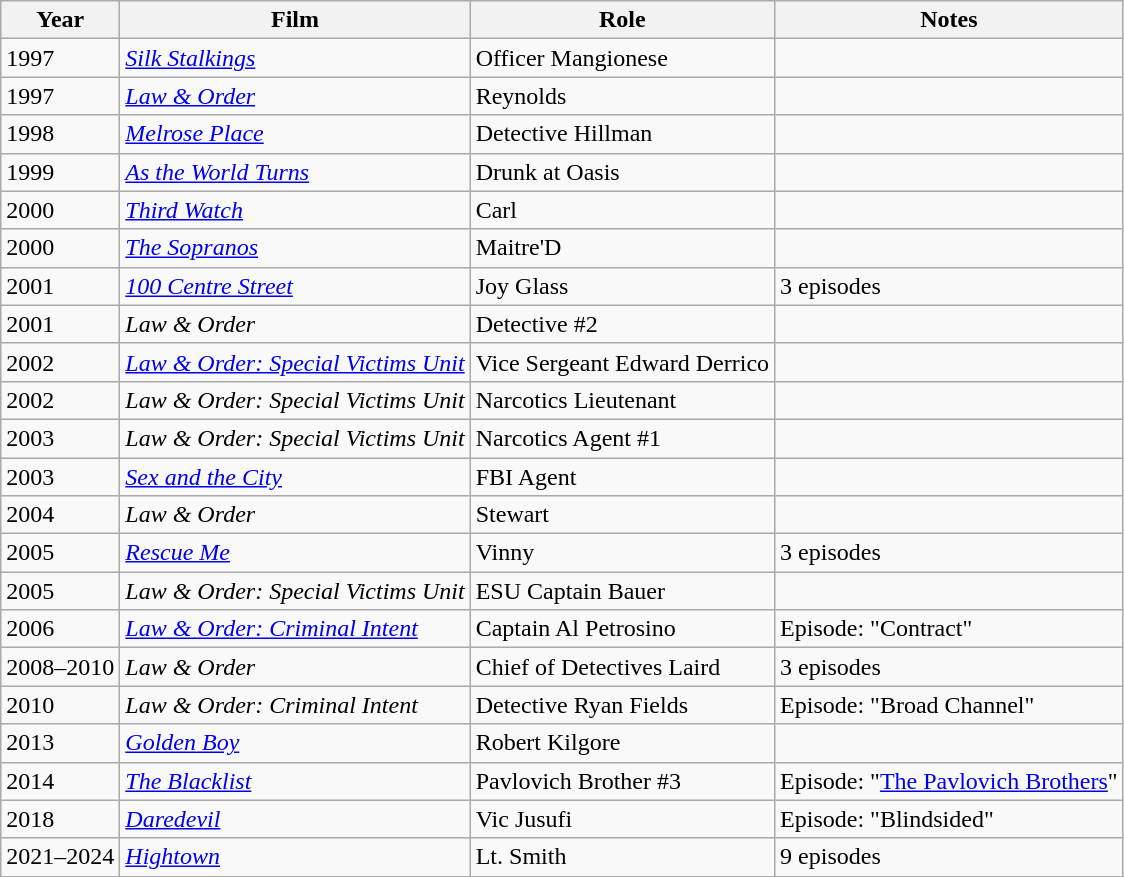<table class="wikitable">
<tr>
<th>Year</th>
<th>Film</th>
<th>Role</th>
<th>Notes</th>
</tr>
<tr>
<td>1997</td>
<td><em><a href='#'>Silk Stalkings</a></em></td>
<td>Officer Mangionese</td>
<td></td>
</tr>
<tr>
<td>1997</td>
<td><em><a href='#'>Law & Order</a></em></td>
<td>Reynolds</td>
<td></td>
</tr>
<tr>
<td>1998</td>
<td><em><a href='#'>Melrose Place</a></em></td>
<td>Detective Hillman</td>
<td></td>
</tr>
<tr>
<td>1999</td>
<td><em><a href='#'>As the World Turns</a></em></td>
<td>Drunk at Oasis</td>
<td></td>
</tr>
<tr>
<td>2000</td>
<td><em><a href='#'>Third Watch</a></em></td>
<td>Carl</td>
<td></td>
</tr>
<tr>
<td>2000</td>
<td><em><a href='#'>The Sopranos</a></em></td>
<td>Maitre'D</td>
<td></td>
</tr>
<tr>
<td>2001</td>
<td><em><a href='#'>100 Centre Street</a></em></td>
<td>Joy Glass</td>
<td>3 episodes</td>
</tr>
<tr>
<td>2001</td>
<td><em>Law & Order</em></td>
<td>Detective #2</td>
<td></td>
</tr>
<tr>
<td>2002</td>
<td><em><a href='#'>Law & Order: Special Victims Unit</a></em></td>
<td>Vice Sergeant Edward Derrico</td>
<td></td>
</tr>
<tr>
<td>2002</td>
<td><em>Law & Order: Special Victims Unit</em></td>
<td>Narcotics Lieutenant</td>
<td></td>
</tr>
<tr>
<td>2003</td>
<td><em>Law & Order: Special Victims Unit</em></td>
<td>Narcotics Agent #1</td>
<td></td>
</tr>
<tr>
<td>2003</td>
<td><em><a href='#'>Sex and the City</a></em></td>
<td>FBI Agent</td>
<td></td>
</tr>
<tr>
<td>2004</td>
<td><em>Law & Order</em></td>
<td>Stewart</td>
<td></td>
</tr>
<tr>
<td>2005</td>
<td><em><a href='#'>Rescue Me</a></em></td>
<td>Vinny</td>
<td>3 episodes</td>
</tr>
<tr>
<td>2005</td>
<td><em>Law & Order: Special Victims Unit</em></td>
<td>ESU Captain Bauer</td>
<td></td>
</tr>
<tr>
<td>2006</td>
<td><em><a href='#'>Law & Order: Criminal Intent</a></em></td>
<td>Captain Al Petrosino</td>
<td>Episode: "Contract"</td>
</tr>
<tr>
<td>2008–2010</td>
<td><em>Law & Order</em></td>
<td>Chief of Detectives Laird</td>
<td>3 episodes</td>
</tr>
<tr>
<td>2010</td>
<td><em>Law & Order: Criminal Intent</em></td>
<td>Detective Ryan Fields</td>
<td>Episode: "Broad Channel"</td>
</tr>
<tr>
<td>2013</td>
<td><em><a href='#'>Golden Boy</a></em></td>
<td>Robert Kilgore</td>
<td></td>
</tr>
<tr>
<td>2014</td>
<td><em><a href='#'>The Blacklist</a></em></td>
<td>Pavlovich Brother #3</td>
<td>Episode: "<a href='#'>The Pavlovich Brothers</a>"</td>
</tr>
<tr>
<td>2018</td>
<td><em><a href='#'>Daredevil</a></em></td>
<td>Vic Jusufi</td>
<td>Episode: "Blindsided"</td>
</tr>
<tr>
<td>2021–2024</td>
<td><em><a href='#'>Hightown</a></em></td>
<td>Lt. Smith</td>
<td>9 episodes</td>
</tr>
<tr>
</tr>
</table>
